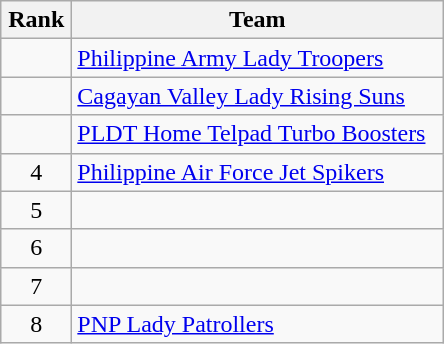<table class="wikitable" style="text-align: center;">
<tr>
<th width=40>Rank</th>
<th width=240>Team</th>
</tr>
<tr>
<td></td>
<td align="left"><a href='#'>Philippine Army Lady Troopers</a></td>
</tr>
<tr>
<td></td>
<td align="left"><a href='#'>Cagayan Valley Lady Rising Suns</a></td>
</tr>
<tr>
<td></td>
<td align="left"><a href='#'>PLDT Home Telpad Turbo Boosters</a></td>
</tr>
<tr>
<td>4</td>
<td align="left"><a href='#'>Philippine Air Force Jet Spikers</a></td>
</tr>
<tr>
<td>5</td>
<td align="left"></td>
</tr>
<tr>
<td>6</td>
<td align="left"></td>
</tr>
<tr>
<td>7</td>
<td align="left"></td>
</tr>
<tr>
<td>8</td>
<td align="left"><a href='#'>PNP Lady Patrollers</a></td>
</tr>
</table>
